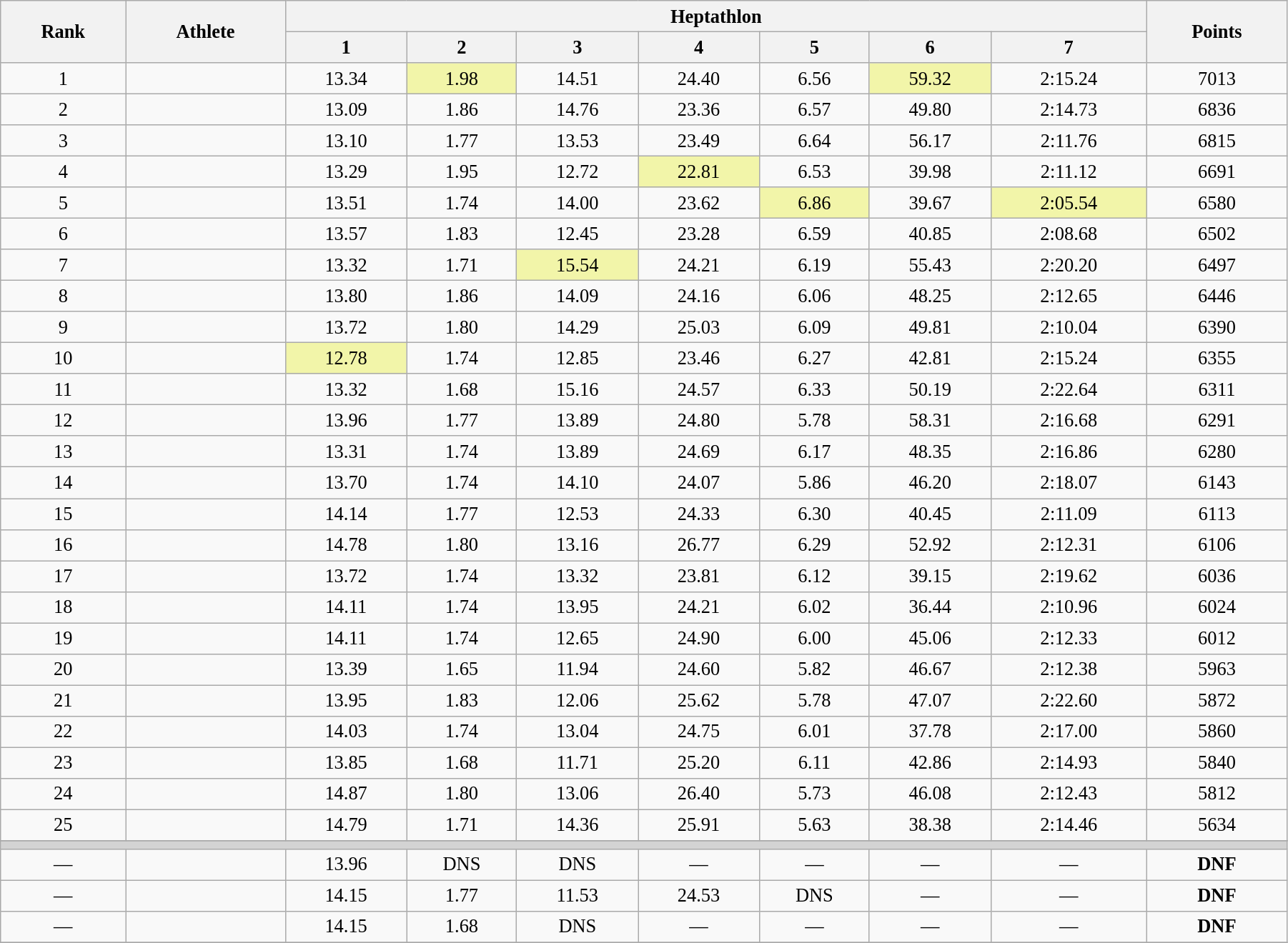<table width="95%" class="wikitable" style=" text-align:center; font-size:110%;">
<tr>
<th rowspan="2">Rank</th>
<th rowspan="2">Athlete</th>
<th colspan="7">Heptathlon</th>
<th rowspan="2">Points</th>
</tr>
<tr>
<th>1</th>
<th>2</th>
<th>3</th>
<th>4</th>
<th>5</th>
<th>6</th>
<th>7</th>
</tr>
<tr>
<td>1</td>
<td align="left"></td>
<td>13.34</td>
<td bgcolor="#f2f5a9">1.98</td>
<td>14.51</td>
<td>24.40</td>
<td>6.56</td>
<td bgcolor="#f2f5a9">59.32</td>
<td>2:15.24</td>
<td>7013</td>
</tr>
<tr>
<td>2</td>
<td align="left"></td>
<td>13.09</td>
<td>1.86</td>
<td>14.76</td>
<td>23.36</td>
<td>6.57</td>
<td>49.80</td>
<td>2:14.73</td>
<td>6836</td>
</tr>
<tr>
<td>3</td>
<td align="left"></td>
<td>13.10</td>
<td>1.77</td>
<td>13.53</td>
<td>23.49</td>
<td>6.64</td>
<td>56.17</td>
<td>2:11.76</td>
<td>6815</td>
</tr>
<tr>
<td>4</td>
<td align="left"></td>
<td>13.29</td>
<td>1.95</td>
<td>12.72</td>
<td bgcolor="#f2f5a9">22.81</td>
<td>6.53</td>
<td>39.98</td>
<td>2:11.12</td>
<td>6691</td>
</tr>
<tr>
<td>5</td>
<td align="left"></td>
<td>13.51</td>
<td>1.74</td>
<td>14.00</td>
<td>23.62</td>
<td bgcolor="#f2f5a9">6.86</td>
<td>39.67</td>
<td bgcolor="#f2f5a9">2:05.54</td>
<td>6580</td>
</tr>
<tr>
<td>6</td>
<td align="left"></td>
<td>13.57</td>
<td>1.83</td>
<td>12.45</td>
<td>23.28</td>
<td>6.59</td>
<td>40.85</td>
<td>2:08.68</td>
<td>6502</td>
</tr>
<tr>
<td>7</td>
<td align="left"></td>
<td>13.32</td>
<td>1.71</td>
<td bgcolor="#f2f5a9">15.54</td>
<td>24.21</td>
<td>6.19</td>
<td>55.43</td>
<td>2:20.20</td>
<td>6497</td>
</tr>
<tr>
<td>8</td>
<td align="left"></td>
<td>13.80</td>
<td>1.86</td>
<td>14.09</td>
<td>24.16</td>
<td>6.06</td>
<td>48.25</td>
<td>2:12.65</td>
<td>6446</td>
</tr>
<tr>
<td>9</td>
<td align="left"></td>
<td>13.72</td>
<td>1.80</td>
<td>14.29</td>
<td>25.03</td>
<td>6.09</td>
<td>49.81</td>
<td>2:10.04</td>
<td>6390</td>
</tr>
<tr>
<td>10</td>
<td align="left"></td>
<td bgcolor="#f2f5a9">12.78</td>
<td>1.74</td>
<td>12.85</td>
<td>23.46</td>
<td>6.27</td>
<td>42.81</td>
<td>2:15.24</td>
<td>6355</td>
</tr>
<tr>
<td>11</td>
<td align="left"></td>
<td>13.32</td>
<td>1.68</td>
<td>15.16</td>
<td>24.57</td>
<td>6.33</td>
<td>50.19</td>
<td>2:22.64</td>
<td>6311</td>
</tr>
<tr>
<td>12</td>
<td align="left"></td>
<td>13.96</td>
<td>1.77</td>
<td>13.89</td>
<td>24.80</td>
<td>5.78</td>
<td>58.31</td>
<td>2:16.68</td>
<td>6291</td>
</tr>
<tr>
<td>13</td>
<td align="left"></td>
<td>13.31</td>
<td>1.74</td>
<td>13.89</td>
<td>24.69</td>
<td>6.17</td>
<td>48.35</td>
<td>2:16.86</td>
<td>6280</td>
</tr>
<tr>
<td>14</td>
<td align="left"></td>
<td>13.70</td>
<td>1.74</td>
<td>14.10</td>
<td>24.07</td>
<td>5.86</td>
<td>46.20</td>
<td>2:18.07</td>
<td>6143</td>
</tr>
<tr>
<td>15</td>
<td align="left"></td>
<td>14.14</td>
<td>1.77</td>
<td>12.53</td>
<td>24.33</td>
<td>6.30</td>
<td>40.45</td>
<td>2:11.09</td>
<td>6113</td>
</tr>
<tr>
<td>16</td>
<td align="left"></td>
<td>14.78</td>
<td>1.80</td>
<td>13.16</td>
<td>26.77</td>
<td>6.29</td>
<td>52.92</td>
<td>2:12.31</td>
<td>6106</td>
</tr>
<tr>
<td>17</td>
<td align="left"></td>
<td>13.72</td>
<td>1.74</td>
<td>13.32</td>
<td>23.81</td>
<td>6.12</td>
<td>39.15</td>
<td>2:19.62</td>
<td>6036</td>
</tr>
<tr>
<td>18</td>
<td align="left"></td>
<td>14.11</td>
<td>1.74</td>
<td>13.95</td>
<td>24.21</td>
<td>6.02</td>
<td>36.44</td>
<td>2:10.96</td>
<td>6024</td>
</tr>
<tr>
<td>19</td>
<td align="left"></td>
<td>14.11</td>
<td>1.74</td>
<td>12.65</td>
<td>24.90</td>
<td>6.00</td>
<td>45.06</td>
<td>2:12.33</td>
<td>6012</td>
</tr>
<tr>
<td>20</td>
<td align="left"></td>
<td>13.39</td>
<td>1.65</td>
<td>11.94</td>
<td>24.60</td>
<td>5.82</td>
<td>46.67</td>
<td>2:12.38</td>
<td>5963</td>
</tr>
<tr>
<td>21</td>
<td align="left"></td>
<td>13.95</td>
<td>1.83</td>
<td>12.06</td>
<td>25.62</td>
<td>5.78</td>
<td>47.07</td>
<td>2:22.60</td>
<td>5872</td>
</tr>
<tr>
<td>22</td>
<td align="left"></td>
<td>14.03</td>
<td>1.74</td>
<td>13.04</td>
<td>24.75</td>
<td>6.01</td>
<td>37.78</td>
<td>2:17.00</td>
<td>5860</td>
</tr>
<tr>
<td>23</td>
<td align="left"></td>
<td>13.85</td>
<td>1.68</td>
<td>11.71</td>
<td>25.20</td>
<td>6.11</td>
<td>42.86</td>
<td>2:14.93</td>
<td>5840</td>
</tr>
<tr>
<td>24</td>
<td align="left"></td>
<td>14.87</td>
<td>1.80</td>
<td>13.06</td>
<td>26.40</td>
<td>5.73</td>
<td>46.08</td>
<td>2:12.43</td>
<td>5812</td>
</tr>
<tr>
<td>25</td>
<td align="left"></td>
<td>14.79</td>
<td>1.71</td>
<td>14.36</td>
<td>25.91</td>
<td>5.63</td>
<td>38.38</td>
<td>2:14.46</td>
<td>5634</td>
</tr>
<tr>
</tr>
<tr>
<td bgcolor="lightgray" colspan="13"></td>
</tr>
<tr>
<td>—</td>
<td align="left"></td>
<td>13.96</td>
<td>DNS</td>
<td>DNS</td>
<td>—</td>
<td>—</td>
<td>—</td>
<td>—</td>
<td><strong>DNF</strong></td>
</tr>
<tr>
<td>—</td>
<td align="left"></td>
<td>14.15</td>
<td>1.77</td>
<td>11.53</td>
<td>24.53</td>
<td>DNS</td>
<td>—</td>
<td>—</td>
<td><strong>DNF</strong></td>
</tr>
<tr>
<td>—</td>
<td align="left"></td>
<td>14.15</td>
<td>1.68</td>
<td>DNS</td>
<td>—</td>
<td>—</td>
<td>—</td>
<td>—</td>
<td><strong>DNF</strong></td>
</tr>
<tr>
</tr>
</table>
